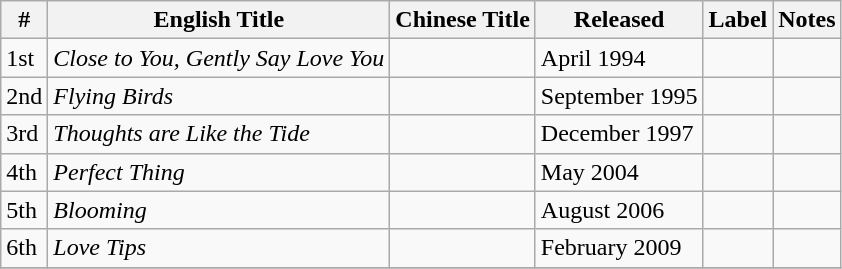<table class="wikitable">
<tr>
<th>#</th>
<th>English Title</th>
<th>Chinese Title</th>
<th>Released</th>
<th>Label</th>
<th>Notes</th>
</tr>
<tr>
<td>1st</td>
<td><em>Close to You, Gently Say Love You</em></td>
<td></td>
<td>April 1994</td>
<td></td>
<td></td>
</tr>
<tr>
<td>2nd</td>
<td><em>Flying Birds</em></td>
<td></td>
<td>September 1995</td>
<td></td>
<td></td>
</tr>
<tr>
<td>3rd</td>
<td><em>Thoughts are Like the Tide</em></td>
<td></td>
<td>December 1997</td>
<td></td>
<td></td>
</tr>
<tr>
<td>4th</td>
<td><em>Perfect Thing</em></td>
<td></td>
<td>May 2004</td>
<td></td>
<td></td>
</tr>
<tr>
<td>5th</td>
<td><em>Blooming</em></td>
<td></td>
<td>August 2006</td>
<td></td>
<td></td>
</tr>
<tr>
<td>6th</td>
<td><em>Love Tips</em></td>
<td></td>
<td>February 2009</td>
<td></td>
<td></td>
</tr>
<tr>
</tr>
</table>
